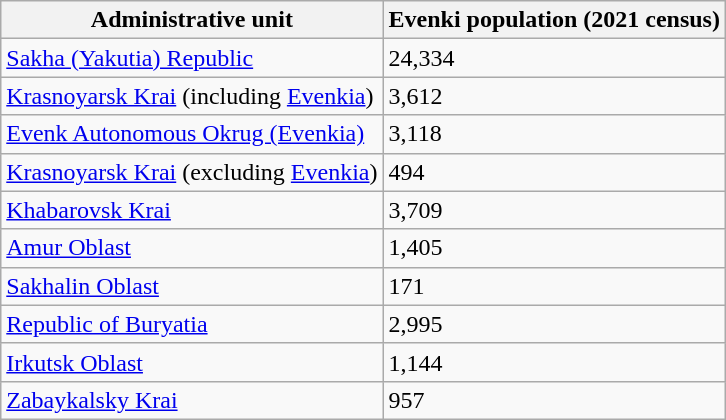<table class="wikitable sortable">
<tr>
<th>Administrative unit</th>
<th>Evenki population (2021 census) </th>
</tr>
<tr>
<td><a href='#'>Sakha (Yakutia) Republic</a></td>
<td>24,334</td>
</tr>
<tr>
<td><a href='#'>Krasnoyarsk Krai</a> (including <a href='#'>Evenkia</a>)</td>
<td>3,612</td>
</tr>
<tr>
<td><a href='#'>Evenk Autonomous Okrug (Evenkia)</a></td>
<td>3,118</td>
</tr>
<tr>
<td><a href='#'>Krasnoyarsk Krai</a> (excluding <a href='#'>Evenkia</a>)</td>
<td>494</td>
</tr>
<tr>
<td><a href='#'>Khabarovsk Krai</a></td>
<td>3,709</td>
</tr>
<tr>
<td><a href='#'>Amur Oblast</a></td>
<td>1,405</td>
</tr>
<tr>
<td><a href='#'>Sakhalin Oblast</a></td>
<td>171</td>
</tr>
<tr>
<td><a href='#'>Republic of Buryatia</a></td>
<td>2,995</td>
</tr>
<tr>
<td><a href='#'>Irkutsk Oblast</a></td>
<td>1,144</td>
</tr>
<tr>
<td><a href='#'>Zabaykalsky Krai</a></td>
<td>957</td>
</tr>
</table>
